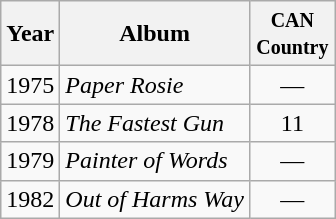<table class="wikitable">
<tr>
<th>Year</th>
<th>Album</th>
<th width="50"><small>CAN Country</small></th>
</tr>
<tr>
<td>1975</td>
<td><em>Paper Rosie</em></td>
<td align="center">—</td>
</tr>
<tr>
<td>1978</td>
<td><em>The Fastest Gun</em></td>
<td align="center">11</td>
</tr>
<tr>
<td>1979</td>
<td><em>Painter of Words</em></td>
<td align="center">—</td>
</tr>
<tr>
<td>1982</td>
<td><em>Out of Harms Way</em></td>
<td align="center">—</td>
</tr>
</table>
